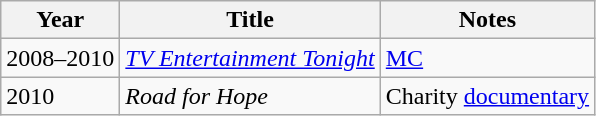<table class="wikitable sortable">
<tr>
<th scope="col">Year</th>
<th scope="col">Title</th>
<th scope="col" class="unsortable">Notes</th>
</tr>
<tr>
<td>2008–2010</td>
<td><em><a href='#'>TV Entertainment Tonight</a></em></td>
<td><a href='#'>MC</a></td>
</tr>
<tr>
<td>2010</td>
<td><em>Road for Hope</em></td>
<td>Charity <a href='#'>documentary</a></td>
</tr>
</table>
